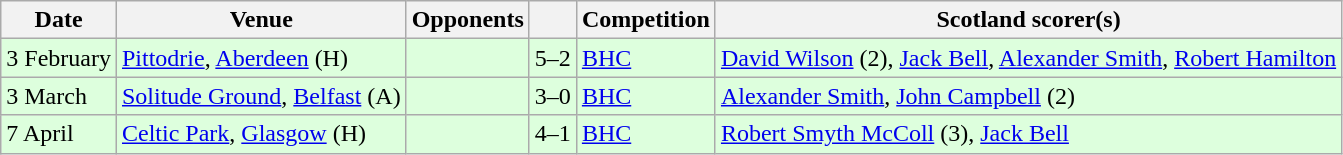<table class="wikitable">
<tr>
<th>Date</th>
<th>Venue</th>
<th>Opponents</th>
<th></th>
<th>Competition</th>
<th>Scotland scorer(s)</th>
</tr>
<tr bgcolor=#ddffdd>
<td>3 February</td>
<td><a href='#'>Pittodrie</a>, <a href='#'>Aberdeen</a> (H)</td>
<td></td>
<td align=center>5–2</td>
<td><a href='#'>BHC</a></td>
<td><a href='#'>David Wilson</a> (2), <a href='#'>Jack Bell</a>, <a href='#'>Alexander Smith</a>, <a href='#'>Robert Hamilton</a></td>
</tr>
<tr bgcolor=#ddffdd>
<td>3 March</td>
<td><a href='#'>Solitude Ground</a>, <a href='#'>Belfast</a> (A)</td>
<td></td>
<td align=center>3–0</td>
<td><a href='#'>BHC</a></td>
<td><a href='#'>Alexander Smith</a>, <a href='#'>John Campbell</a> (2)</td>
</tr>
<tr bgcolor=#ddffdd>
<td>7 April</td>
<td><a href='#'>Celtic Park</a>, <a href='#'>Glasgow</a> (H)</td>
<td></td>
<td align=center>4–1</td>
<td><a href='#'>BHC</a></td>
<td><a href='#'>Robert Smyth McColl</a> (3), <a href='#'>Jack Bell</a></td>
</tr>
</table>
